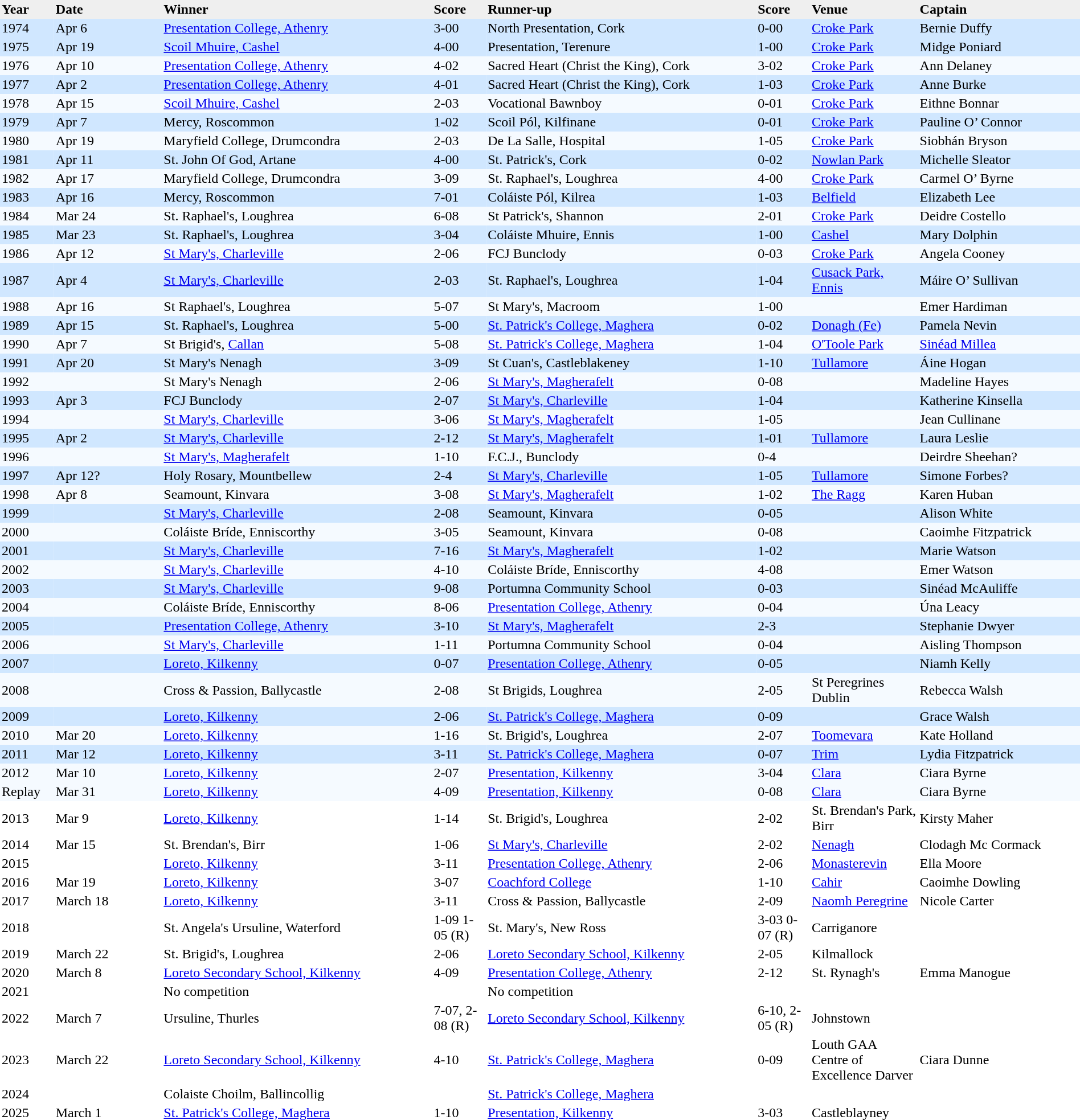<table cellpadding=2 cellspacing=4 width=100% style="border-collapse:collapse">
<tr align=left style="background:#efefef;">
<th width=5%>Year</th>
<th width=10%>Date</th>
<th width=25%>Winner</th>
<th width=5%>Score</th>
<th width=25%>Runner-up</th>
<th width=5%>Score</th>
<th width=10%>Venue</th>
<th width=20%>Captain</th>
</tr>
<tr bgcolor=#D0E7FF>
<td>1974</td>
<td>Apr 6</td>
<td><a href='#'>Presentation College, Athenry</a></td>
<td>3-00</td>
<td>North Presentation, Cork</td>
<td>0-00</td>
<td><a href='#'>Croke Park</a></td>
<td>Bernie Duffy</td>
</tr>
<tr bgcolor=#D0E7FF>
<td>1975</td>
<td>Apr 19</td>
<td><a href='#'>Scoil Mhuire, Cashel</a></td>
<td>4-00</td>
<td>Presentation, Terenure</td>
<td>1-00</td>
<td><a href='#'>Croke Park</a></td>
<td>Midge Poniard</td>
</tr>
<tr bgcolor=#F5FAFF>
<td>1976</td>
<td>Apr 10</td>
<td><a href='#'>Presentation College, Athenry</a></td>
<td>4-02</td>
<td>Sacred Heart (Christ the King), Cork</td>
<td>3-02</td>
<td><a href='#'>Croke Park</a></td>
<td>Ann Delaney</td>
</tr>
<tr bgcolor=#D0E7FF>
<td>1977</td>
<td>Apr 2</td>
<td><a href='#'>Presentation College, Athenry</a></td>
<td>4-01</td>
<td>Sacred Heart (Christ the King), Cork</td>
<td>1-03</td>
<td><a href='#'>Croke Park</a></td>
<td>Anne Burke</td>
</tr>
<tr bgcolor=#F5FAFF>
<td>1978</td>
<td>Apr 15</td>
<td><a href='#'>Scoil Mhuire, Cashel</a></td>
<td>2-03</td>
<td>Vocational Bawnboy</td>
<td>0-01</td>
<td><a href='#'>Croke Park</a></td>
<td>Eithne Bonnar</td>
</tr>
<tr bgcolor=#D0E7FF>
<td>1979</td>
<td>Apr 7</td>
<td>Mercy, Roscommon</td>
<td>1-02</td>
<td>Scoil Pól, Kilfinane</td>
<td>0-01</td>
<td><a href='#'>Croke Park</a></td>
<td>Pauline O’ Connor</td>
</tr>
<tr bgcolor=#F5FAFF>
<td>1980</td>
<td>Apr 19</td>
<td>Maryfield College, Drumcondra</td>
<td>2-03</td>
<td>De La Salle, Hospital</td>
<td>1-05</td>
<td><a href='#'>Croke Park</a></td>
<td>Siobhán Bryson</td>
</tr>
<tr bgcolor=#D0E7FF>
<td>1981</td>
<td>Apr 11</td>
<td>St. John Of God, Artane</td>
<td>4-00</td>
<td>St. Patrick's, Cork</td>
<td>0-02</td>
<td><a href='#'>Nowlan Park</a></td>
<td>Michelle Sleator</td>
</tr>
<tr bgcolor=#F5FAFF>
<td>1982</td>
<td>Apr 17</td>
<td>Maryfield College, Drumcondra</td>
<td>3-09</td>
<td>St. Raphael's, Loughrea</td>
<td>4-00</td>
<td><a href='#'>Croke Park</a></td>
<td>Carmel O’ Byrne</td>
</tr>
<tr bgcolor=#D0E7FF>
<td>1983</td>
<td>Apr 16</td>
<td>Mercy, Roscommon</td>
<td>7-01</td>
<td>Coláiste Pól, Kilrea</td>
<td>1-03</td>
<td><a href='#'>Belfield</a></td>
<td>Elizabeth Lee</td>
</tr>
<tr bgcolor=#F5FAFF>
<td>1984</td>
<td>Mar 24</td>
<td>St. Raphael's, Loughrea</td>
<td>6-08</td>
<td>St Patrick's, Shannon</td>
<td>2-01</td>
<td><a href='#'>Croke Park</a></td>
<td>Deidre Costello</td>
</tr>
<tr bgcolor=#D0E7FF>
<td>1985</td>
<td>Mar 23</td>
<td>St. Raphael's, Loughrea</td>
<td>3-04</td>
<td>Coláiste Mhuire, Ennis</td>
<td>1-00</td>
<td><a href='#'>Cashel</a></td>
<td>Mary Dolphin</td>
</tr>
<tr bgcolor=#F5FAFF>
<td>1986</td>
<td>Apr 12</td>
<td><a href='#'>St Mary's, Charleville</a></td>
<td>2-06</td>
<td>FCJ Bunclody</td>
<td>0-03</td>
<td><a href='#'>Croke Park</a></td>
<td>Angela Cooney</td>
</tr>
<tr bgcolor=#D0E7FF>
<td>1987</td>
<td>Apr 4</td>
<td><a href='#'>St Mary's, Charleville</a></td>
<td>2-03</td>
<td>St. Raphael's, Loughrea</td>
<td>1-04</td>
<td><a href='#'>Cusack Park, Ennis</a></td>
<td>Máire O’ Sullivan</td>
</tr>
<tr bgcolor=#F5FAFF>
<td>1988</td>
<td>Apr 16</td>
<td>St Raphael's, Loughrea</td>
<td>5-07</td>
<td>St Mary's, Macroom</td>
<td>1-00</td>
<td></td>
<td>Emer Hardiman</td>
</tr>
<tr bgcolor=#D0E7FF>
<td>1989</td>
<td>Apr 15</td>
<td>St. Raphael's, Loughrea</td>
<td>5-00</td>
<td><a href='#'>St. Patrick's College, Maghera</a></td>
<td>0-02</td>
<td><a href='#'>Donagh (Fe)</a></td>
<td>Pamela Nevin</td>
</tr>
<tr bgcolor=#F5FAFF>
<td>1990</td>
<td>Apr 7</td>
<td>St Brigid's, <a href='#'>Callan</a></td>
<td>5-08</td>
<td><a href='#'>St. Patrick's College, Maghera</a></td>
<td>1-04</td>
<td><a href='#'>O'Toole Park</a></td>
<td><a href='#'>Sinéad Millea</a></td>
</tr>
<tr bgcolor=#D0E7FF>
<td>1991</td>
<td>Apr 20</td>
<td>St Mary's Nenagh</td>
<td>3-09</td>
<td>St Cuan's, Castleblakeney</td>
<td>1-10</td>
<td><a href='#'>Tullamore</a></td>
<td>Áine Hogan</td>
</tr>
<tr bgcolor=#F5FAFF>
<td>1992</td>
<td></td>
<td>St Mary's Nenagh</td>
<td>2-06</td>
<td><a href='#'>St Mary's, Magherafelt</a></td>
<td>0-08</td>
<td></td>
<td>Madeline Hayes</td>
</tr>
<tr bgcolor=#D0E7FF>
<td>1993</td>
<td>Apr 3</td>
<td>FCJ Bunclody</td>
<td>2-07</td>
<td><a href='#'>St Mary's, Charleville</a></td>
<td>1-04</td>
<td></td>
<td>Katherine Kinsella</td>
</tr>
<tr bgcolor=#F5FAFF>
<td>1994</td>
<td></td>
<td><a href='#'>St Mary's, Charleville</a></td>
<td>3-06</td>
<td><a href='#'>St Mary's, Magherafelt</a></td>
<td>1-05</td>
<td></td>
<td>Jean Cullinane</td>
</tr>
<tr bgcolor=#D0E7FF>
<td>1995</td>
<td>Apr 2</td>
<td><a href='#'>St Mary's, Charleville</a></td>
<td>2-12</td>
<td><a href='#'>St Mary's, Magherafelt</a></td>
<td>1-01</td>
<td><a href='#'>Tullamore</a></td>
<td>Laura Leslie</td>
</tr>
<tr bgcolor=#F5FAFF>
<td>1996</td>
<td></td>
<td><a href='#'>St Mary's, Magherafelt</a></td>
<td>1-10</td>
<td>F.C.J., Bunclody</td>
<td>0-4</td>
<td></td>
<td>Deirdre Sheehan?</td>
</tr>
<tr bgcolor=#D0E7FF>
<td>1997</td>
<td>Apr 12?</td>
<td>Holy Rosary, Mountbellew</td>
<td>2-4</td>
<td><a href='#'>St Mary's, Charleville</a></td>
<td>1-05</td>
<td><a href='#'>Tullamore</a></td>
<td>Simone Forbes?</td>
</tr>
<tr bgcolor=#F5FAFF>
<td>1998</td>
<td>Apr 8</td>
<td>Seamount, Kinvara</td>
<td>3-08</td>
<td><a href='#'>St Mary's, Magherafelt</a></td>
<td>1-02</td>
<td><a href='#'>The Ragg</a></td>
<td>Karen Huban</td>
</tr>
<tr bgcolor=#D0E7FF>
<td>1999</td>
<td></td>
<td><a href='#'>St Mary's, Charleville</a></td>
<td>2-08</td>
<td>Seamount, Kinvara</td>
<td>0-05</td>
<td></td>
<td>Alison White</td>
</tr>
<tr bgcolor=#F5FAFF>
<td>2000</td>
<td></td>
<td>Coláiste Bríde, Enniscorthy</td>
<td>3-05</td>
<td>Seamount, Kinvara</td>
<td>0-08</td>
<td></td>
<td>Caoimhe Fitzpatrick</td>
</tr>
<tr bgcolor=#D0E7FF>
<td>2001</td>
<td></td>
<td><a href='#'>St Mary's, Charleville</a></td>
<td>7-16</td>
<td><a href='#'>St Mary's, Magherafelt</a></td>
<td>1-02</td>
<td></td>
<td>Marie Watson</td>
</tr>
<tr bgcolor=#F5FAFF>
<td>2002</td>
<td></td>
<td><a href='#'>St Mary's, Charleville</a></td>
<td>4-10</td>
<td>Coláiste Bríde, Enniscorthy</td>
<td>4-08</td>
<td></td>
<td>Emer Watson</td>
</tr>
<tr bgcolor=#D0E7FF>
<td>2003</td>
<td></td>
<td><a href='#'>St Mary's, Charleville</a></td>
<td>9-08</td>
<td>Portumna Community School</td>
<td>0-03</td>
<td></td>
<td>Sinéad McAuliffe</td>
</tr>
<tr bgcolor=#F5FAFF>
<td>2004</td>
<td></td>
<td>Coláiste Bríde, Enniscorthy</td>
<td>8-06</td>
<td><a href='#'>Presentation College, Athenry</a></td>
<td>0-04</td>
<td></td>
<td>Úna Leacy</td>
</tr>
<tr bgcolor=#D0E7FF>
<td>2005</td>
<td></td>
<td><a href='#'>Presentation College, Athenry</a></td>
<td>3-10</td>
<td><a href='#'>St Mary's, Magherafelt</a></td>
<td>2-3</td>
<td></td>
<td>Stephanie Dwyer</td>
</tr>
<tr bgcolor=#F5FAFF>
<td>2006</td>
<td></td>
<td><a href='#'>St Mary's, Charleville</a></td>
<td>1-11</td>
<td>Portumna Community School</td>
<td>0-04</td>
<td></td>
<td>Aisling Thompson</td>
</tr>
<tr bgcolor=#D0E7FF>
<td>2007</td>
<td></td>
<td><a href='#'>Loreto, Kilkenny</a></td>
<td>0-07</td>
<td><a href='#'>Presentation College, Athenry</a></td>
<td>0-05</td>
<td></td>
<td>Niamh Kelly</td>
</tr>
<tr bgcolor=#F5FAFF>
<td>2008</td>
<td></td>
<td>Cross & Passion, Ballycastle</td>
<td>2-08</td>
<td>St Brigids, Loughrea</td>
<td>2-05</td>
<td>St Peregrines Dublin</td>
<td>Rebecca Walsh</td>
</tr>
<tr bgcolor=#D0E7FF>
<td>2009</td>
<td></td>
<td><a href='#'>Loreto, Kilkenny</a></td>
<td>2-06</td>
<td><a href='#'>St. Patrick's College, Maghera</a></td>
<td>0-09</td>
<td></td>
<td>Grace Walsh</td>
</tr>
<tr bgcolor=#F5FAFF>
<td>2010</td>
<td>Mar 20</td>
<td><a href='#'>Loreto, Kilkenny</a></td>
<td>1-16</td>
<td>St. Brigid's, Loughrea</td>
<td>2-07</td>
<td><a href='#'>Toomevara</a></td>
<td>Kate Holland</td>
</tr>
<tr bgcolor=#D0E7FF>
<td>2011</td>
<td>Mar 12</td>
<td><a href='#'>Loreto, Kilkenny</a></td>
<td>3-11</td>
<td><a href='#'>St. Patrick's College, Maghera</a></td>
<td>0-07</td>
<td><a href='#'>Trim</a></td>
<td>Lydia Fitzpatrick</td>
</tr>
<tr bgcolor=#F5FAFF>
<td>2012</td>
<td>Mar 10</td>
<td><a href='#'>Loreto, Kilkenny</a></td>
<td>2-07</td>
<td><a href='#'>Presentation, Kilkenny</a></td>
<td>3-04</td>
<td><a href='#'>Clara</a></td>
<td>Ciara Byrne</td>
</tr>
<tr bgcolor=#F5FAFF>
<td>Replay</td>
<td>Mar 31</td>
<td><a href='#'>Loreto, Kilkenny</a></td>
<td>4-09</td>
<td><a href='#'>Presentation, Kilkenny</a></td>
<td>0-08</td>
<td><a href='#'>Clara</a></td>
<td>Ciara Byrne</td>
</tr>
<tr>
<td>2013</td>
<td>Mar 9</td>
<td><a href='#'>Loreto, Kilkenny</a></td>
<td>1-14</td>
<td>St. Brigid's, Loughrea</td>
<td>2-02</td>
<td>St. Brendan's Park, Birr</td>
<td>Kirsty Maher</td>
</tr>
<tr>
<td>2014</td>
<td>Mar 15</td>
<td>St. Brendan's, Birr</td>
<td>1-06</td>
<td><a href='#'>St Mary's, Charleville</a></td>
<td>2-02</td>
<td><a href='#'>Nenagh</a></td>
<td>Clodagh Mc Cormack</td>
</tr>
<tr>
<td>2015</td>
<td></td>
<td><a href='#'>Loreto, Kilkenny</a></td>
<td>3-11</td>
<td><a href='#'>Presentation College, Athenry</a></td>
<td>2-06</td>
<td><a href='#'>Monasterevin</a></td>
<td>Ella Moore</td>
</tr>
<tr>
<td>2016</td>
<td>Mar 19</td>
<td><a href='#'>Loreto, Kilkenny</a></td>
<td>3-07</td>
<td><a href='#'>Coachford College</a></td>
<td>1-10</td>
<td><a href='#'>Cahir</a></td>
<td>Caoimhe Dowling</td>
</tr>
<tr>
<td>2017</td>
<td>March 18</td>
<td><a href='#'>Loreto, Kilkenny</a></td>
<td>3-11</td>
<td>Cross & Passion, Ballycastle</td>
<td>2-09</td>
<td><a href='#'>Naomh Peregrine</a></td>
<td>Nicole Carter</td>
</tr>
<tr>
<td>2018</td>
<td></td>
<td>St. Angela's Ursuline, Waterford</td>
<td>1-09 1-05 (R)</td>
<td>St. Mary's, New Ross</td>
<td>3-03 0-07 (R)</td>
<td>Carriganore</td>
<td></td>
</tr>
<tr>
<td>2019</td>
<td>March 22</td>
<td>St. Brigid's, Loughrea</td>
<td>2-06</td>
<td><a href='#'>Loreto Secondary School, Kilkenny</a></td>
<td>2-05</td>
<td>Kilmallock</td>
<td></td>
</tr>
<tr>
<td>2020</td>
<td>March 8</td>
<td><a href='#'>Loreto Secondary School, Kilkenny</a></td>
<td>4-09</td>
<td><a href='#'>Presentation College, Athenry</a></td>
<td>2-12</td>
<td>St. Rynagh's</td>
<td>Emma Manogue</td>
</tr>
<tr>
<td>2021</td>
<td></td>
<td>No competition</td>
<td></td>
<td>No competition</td>
</tr>
<tr>
<td>2022</td>
<td>March 7</td>
<td>Ursuline, Thurles</td>
<td>7-07, 2-08 (R)</td>
<td><a href='#'>Loreto Secondary School, Kilkenny</a></td>
<td>6-10, 2-05 (R)</td>
<td>Johnstown</td>
<td></td>
</tr>
<tr>
<td>2023</td>
<td>March 22</td>
<td><a href='#'>Loreto Secondary School, Kilkenny</a></td>
<td>4-10</td>
<td><a href='#'>St. Patrick's College, Maghera</a></td>
<td>0-09</td>
<td>Louth GAA Centre of Excellence Darver</td>
<td>Ciara Dunne</td>
</tr>
<tr>
<td>2024</td>
<td></td>
<td>Colaiste Choilm, Ballincollig</td>
<td></td>
<td><a href='#'>St. Patrick's College, Maghera</a></td>
<td></td>
<td></td>
<td></td>
</tr>
<tr>
<td>2025</td>
<td>March 1</td>
<td><a href='#'>St. Patrick's College, Maghera</a></td>
<td>1-10</td>
<td><a href='#'>Presentation, Kilkenny</a></td>
<td>3-03</td>
<td>Castleblayney</td>
<td></td>
</tr>
</table>
